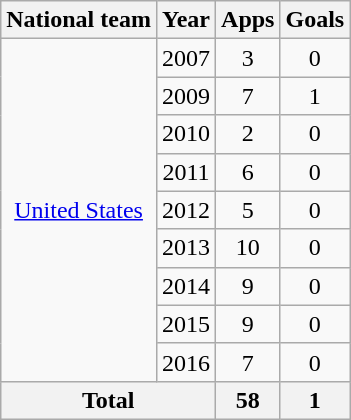<table class="wikitable" style="text-align:center">
<tr>
<th>National team</th>
<th>Year</th>
<th>Apps</th>
<th>Goals</th>
</tr>
<tr>
<td rowspan="9"><a href='#'>United States</a></td>
<td>2007</td>
<td>3</td>
<td>0</td>
</tr>
<tr>
<td>2009</td>
<td>7</td>
<td>1</td>
</tr>
<tr>
<td>2010</td>
<td>2</td>
<td>0</td>
</tr>
<tr>
<td>2011</td>
<td>6</td>
<td>0</td>
</tr>
<tr>
<td>2012</td>
<td>5</td>
<td>0</td>
</tr>
<tr>
<td>2013</td>
<td>10</td>
<td>0</td>
</tr>
<tr>
<td>2014</td>
<td>9</td>
<td>0</td>
</tr>
<tr>
<td>2015</td>
<td>9</td>
<td>0</td>
</tr>
<tr>
<td>2016</td>
<td>7</td>
<td>0</td>
</tr>
<tr>
<th colspan="2">Total</th>
<th>58</th>
<th>1</th>
</tr>
</table>
